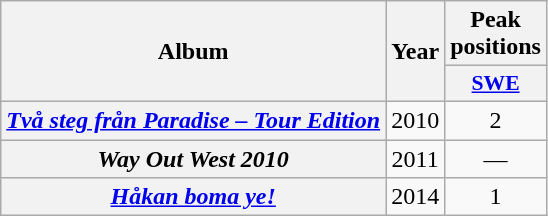<table class="wikitable plainrowheaders" style="text-align:center">
<tr>
<th scope="col" rowspan="2">Album</th>
<th scope="col" rowspan="2">Year</th>
<th scope="col" colspan="1">Peak positions</th>
</tr>
<tr>
<th scope="col" style="width:3em;font-size:90%;"><a href='#'>SWE</a><br></th>
</tr>
<tr>
<th scope="row"><em><a href='#'>Två steg från Paradise – Tour Edition</a></em></th>
<td>2010</td>
<td>2</td>
</tr>
<tr>
<th scope="row"><em>Way Out West 2010</em></th>
<td>2011</td>
<td>—</td>
</tr>
<tr>
<th scope="row"><em><a href='#'>Håkan boma ye!</a></em></th>
<td>2014</td>
<td>1</td>
</tr>
</table>
